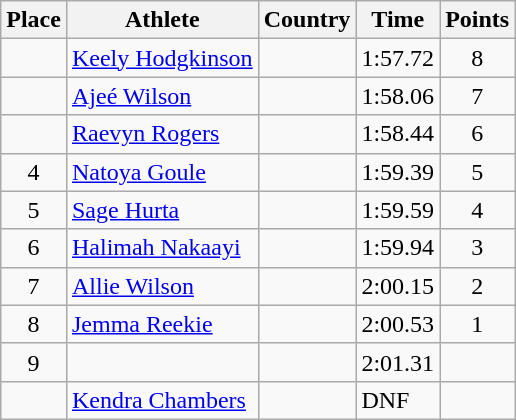<table class="wikitable">
<tr>
<th>Place</th>
<th>Athlete</th>
<th>Country</th>
<th>Time</th>
<th>Points</th>
</tr>
<tr>
<td align=center></td>
<td><a href='#'>Keely Hodgkinson</a></td>
<td></td>
<td>1:57.72</td>
<td align=center>8</td>
</tr>
<tr>
<td align=center></td>
<td><a href='#'>Ajeé Wilson</a></td>
<td></td>
<td>1:58.06</td>
<td align=center>7</td>
</tr>
<tr>
<td align=center></td>
<td><a href='#'>Raevyn Rogers</a></td>
<td></td>
<td>1:58.44</td>
<td align=center>6</td>
</tr>
<tr>
<td align=center>4</td>
<td><a href='#'>Natoya Goule</a></td>
<td></td>
<td>1:59.39</td>
<td align=center>5</td>
</tr>
<tr>
<td align=center>5</td>
<td><a href='#'>Sage Hurta</a></td>
<td></td>
<td>1:59.59</td>
<td align=center>4</td>
</tr>
<tr>
<td align=center>6</td>
<td><a href='#'>Halimah Nakaayi</a></td>
<td></td>
<td>1:59.94</td>
<td align=center>3</td>
</tr>
<tr>
<td align=center>7</td>
<td><a href='#'>Allie Wilson</a></td>
<td></td>
<td>2:00.15</td>
<td align=center>2</td>
</tr>
<tr>
<td align=center>8</td>
<td><a href='#'>Jemma Reekie</a></td>
<td></td>
<td>2:00.53</td>
<td align=center>1</td>
</tr>
<tr>
<td align=center>9</td>
<td></td>
<td></td>
<td>2:01.31</td>
<td align=center></td>
</tr>
<tr>
<td align=center></td>
<td><a href='#'>Kendra Chambers</a></td>
<td></td>
<td>DNF</td>
<td align=center></td>
</tr>
</table>
